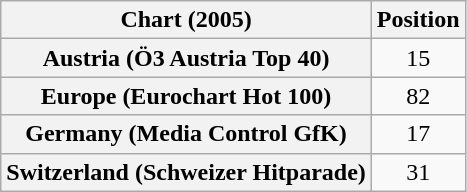<table class="wikitable sortable plainrowheaders" style="text-align:center">
<tr>
<th>Chart (2005)</th>
<th>Position</th>
</tr>
<tr>
<th scope="row">Austria (Ö3 Austria Top 40)</th>
<td>15</td>
</tr>
<tr>
<th scope="row">Europe (Eurochart Hot 100)</th>
<td>82</td>
</tr>
<tr>
<th scope="row">Germany (Media Control GfK)</th>
<td>17</td>
</tr>
<tr>
<th scope="row">Switzerland (Schweizer Hitparade)</th>
<td>31</td>
</tr>
</table>
